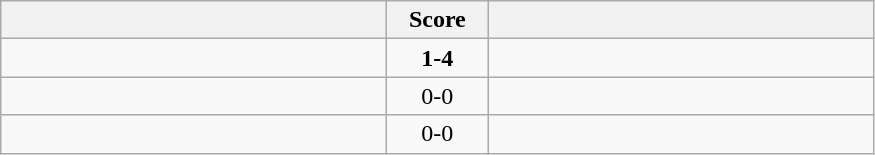<table class="wikitable" style="text-align: center; font-size:100% ">
<tr>
<th align="right" width="250"></th>
<th width="60">Score</th>
<th align="left" width="250"></th>
</tr>
<tr>
<td align=left></td>
<td align=center><strong>1-4</strong></td>
<td align=left><strong></strong></td>
</tr>
<tr>
<td align=left></td>
<td align=center>0-0</td>
<td align=left></td>
</tr>
<tr>
<td align=left></td>
<td align=center>0-0</td>
<td align=left></td>
</tr>
</table>
